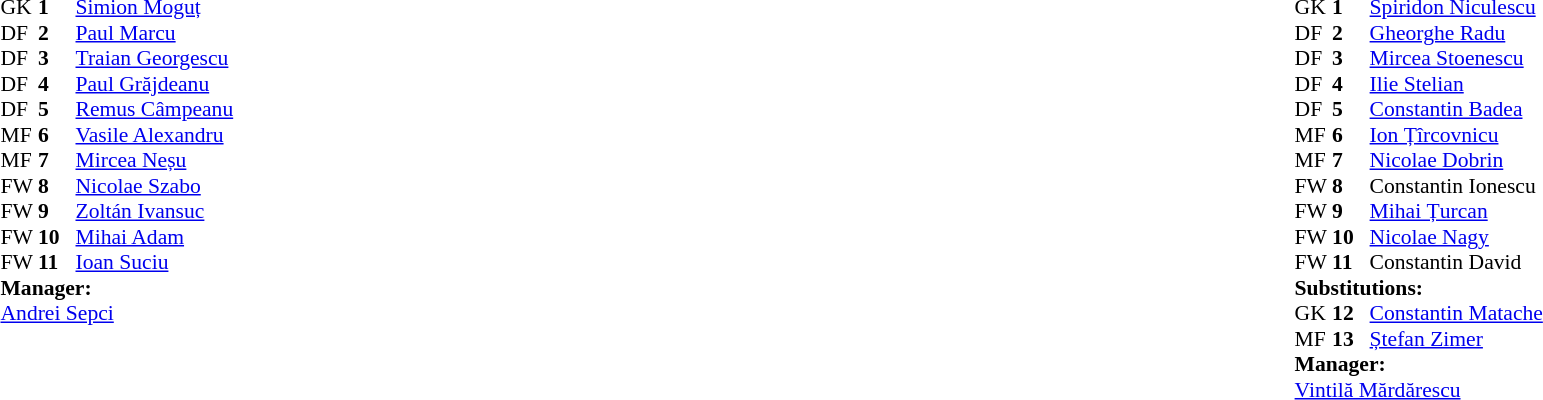<table style="width:100%;">
<tr>
<td style="vertical-align:top; width:50%;"><br><table style="font-size: 90%" cellspacing="0" cellpadding="0">
<tr>
<th width=25></th>
<th width=25></th>
</tr>
<tr>
<td>GK</td>
<td><strong>1</strong></td>
<td> <a href='#'>Simion Moguț</a></td>
</tr>
<tr>
<td>DF</td>
<td><strong>2</strong></td>
<td> <a href='#'>Paul Marcu</a></td>
</tr>
<tr>
<td>DF</td>
<td><strong>3</strong></td>
<td> <a href='#'>Traian Georgescu</a></td>
</tr>
<tr>
<td>DF</td>
<td><strong>4</strong></td>
<td> <a href='#'>Paul Grăjdeanu</a></td>
</tr>
<tr>
<td>DF</td>
<td><strong>5</strong></td>
<td> <a href='#'>Remus Câmpeanu</a></td>
</tr>
<tr>
<td>MF</td>
<td><strong>6</strong></td>
<td> <a href='#'>Vasile Alexandru</a></td>
</tr>
<tr>
<td>MF</td>
<td><strong>7</strong></td>
<td> <a href='#'>Mircea Neșu</a></td>
</tr>
<tr>
<td>FW</td>
<td><strong>8</strong></td>
<td> <a href='#'>Nicolae Szabo</a></td>
</tr>
<tr>
<td>FW</td>
<td><strong>9</strong></td>
<td> <a href='#'>Zoltán Ivansuc</a></td>
</tr>
<tr>
<td>FW</td>
<td><strong>10</strong></td>
<td> <a href='#'>Mihai Adam</a></td>
</tr>
<tr>
<td>FW</td>
<td><strong>11</strong></td>
<td> <a href='#'>Ioan Suciu</a></td>
</tr>
<tr>
<td colspan=3><strong>Manager:</strong></td>
</tr>
<tr>
<td colspan=4> <a href='#'>Andrei Sepci</a></td>
</tr>
</table>
</td>
<td valign="top"></td>
<td style="vertical-align:top; width:50%;"><br><table cellspacing="0" cellpadding="0" style="font-size:90%; margin:auto;">
<tr>
<th width=25></th>
<th width=25></th>
</tr>
<tr>
<td>GK</td>
<td><strong>1</strong></td>
<td> <a href='#'>Spiridon Niculescu</a> </td>
</tr>
<tr>
<td>DF</td>
<td><strong>2</strong></td>
<td> <a href='#'>Gheorghe Radu</a></td>
</tr>
<tr>
<td>DF</td>
<td><strong>3</strong></td>
<td> <a href='#'>Mircea Stoenescu</a></td>
</tr>
<tr>
<td>DF</td>
<td><strong>4</strong></td>
<td> <a href='#'>Ilie Stelian</a></td>
</tr>
<tr>
<td>DF</td>
<td><strong>5</strong></td>
<td> <a href='#'>Constantin Badea</a></td>
</tr>
<tr>
<td>MF</td>
<td><strong>6</strong></td>
<td> <a href='#'>Ion Țîrcovnicu</a></td>
</tr>
<tr>
<td>MF</td>
<td><strong>7</strong></td>
<td> <a href='#'>Nicolae Dobrin</a> </td>
</tr>
<tr>
<td>FW</td>
<td><strong>8</strong></td>
<td> Constantin Ionescu</td>
</tr>
<tr>
<td>FW</td>
<td><strong>9</strong></td>
<td> <a href='#'>Mihai Țurcan</a></td>
</tr>
<tr>
<td>FW</td>
<td><strong>10</strong></td>
<td> <a href='#'>Nicolae Nagy</a></td>
</tr>
<tr>
<td>FW</td>
<td><strong>11</strong></td>
<td> Constantin David</td>
</tr>
<tr>
<td colspan=3><strong>Substitutions:</strong></td>
</tr>
<tr>
<td>GK</td>
<td><strong>12</strong></td>
<td> <a href='#'>Constantin Matache</a> </td>
</tr>
<tr>
<td>MF</td>
<td><strong>13</strong></td>
<td> <a href='#'>Ștefan Zimer</a> </td>
</tr>
<tr>
<td colspan=3><strong>Manager:</strong></td>
</tr>
<tr>
<td colspan=4> <a href='#'>Vintilă Mărdărescu</a></td>
</tr>
</table>
</td>
</tr>
</table>
